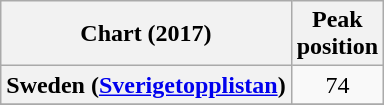<table class="wikitable sortable plainrowheaders" style="text-align:center">
<tr>
<th>Chart (2017)</th>
<th>Peak<br>position</th>
</tr>
<tr>
<th scope="row">Sweden (<a href='#'>Sverigetopplistan</a>)</th>
<td>74</td>
</tr>
<tr>
</tr>
</table>
